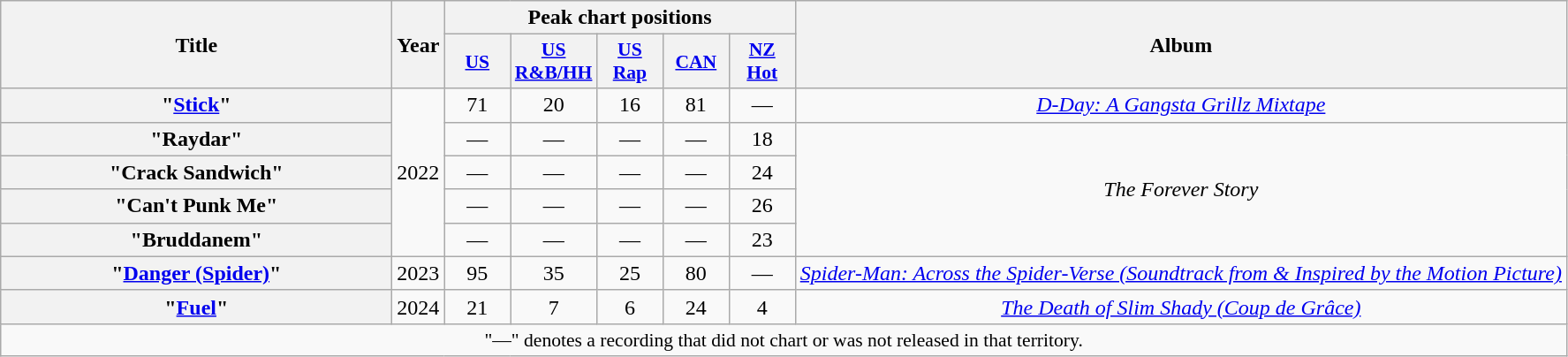<table class="wikitable plainrowheaders" style="text-align:center;">
<tr>
<th scope="col" rowspan="2" style="width:18em;">Title</th>
<th scope="col" rowspan="2" style="width:1em;">Year</th>
<th scope="col" colspan="5">Peak chart positions</th>
<th scope="col" rowspan="2">Album</th>
</tr>
<tr>
<th scope="col" style="width:3em;font-size:90%;"><a href='#'>US</a><br></th>
<th scope="col" style="width:3em;font-size:90%;"><a href='#'>US<br>R&B/HH</a><br></th>
<th scope="col" style="width:3em;font-size:90%;"><a href='#'>US<br>Rap</a><br></th>
<th scope="col" style="width:3em;font-size:90%;"><a href='#'>CAN</a><br></th>
<th scope="col" style="width:3em;font-size:90%;"><a href='#'>NZ<br>Hot</a><br></th>
</tr>
<tr>
<th scope="row">"<a href='#'>Stick</a>"<br></th>
<td rowspan="5">2022</td>
<td>71</td>
<td>20</td>
<td>16</td>
<td>81</td>
<td>—</td>
<td><em><a href='#'>D-Day: A Gangsta Grillz Mixtape</a></em></td>
</tr>
<tr>
<th scope="row">"Raydar"</th>
<td>—</td>
<td>—</td>
<td>—</td>
<td>—</td>
<td>18</td>
<td rowspan="4"><em>The Forever Story</em></td>
</tr>
<tr>
<th scope="row">"Crack Sandwich"</th>
<td>—</td>
<td>—</td>
<td>—</td>
<td>—</td>
<td>24</td>
</tr>
<tr>
<th scope="row">"Can't Punk Me"<br></th>
<td>—</td>
<td>—</td>
<td>—</td>
<td>—</td>
<td>26</td>
</tr>
<tr>
<th scope="row">"Bruddanem"<br></th>
<td>—</td>
<td>—</td>
<td>—</td>
<td>—</td>
<td>23</td>
</tr>
<tr>
<th scope="row">"<a href='#'>Danger (Spider)</a>"<br></th>
<td>2023</td>
<td>95</td>
<td>35</td>
<td>25</td>
<td>80</td>
<td>—</td>
<td><em><a href='#'>Spider-Man: Across the Spider-Verse (Soundtrack from & Inspired by the Motion Picture)</a></em></td>
</tr>
<tr>
<th scope="row">"<a href='#'>Fuel</a>"<br></th>
<td>2024</td>
<td>21</td>
<td>7</td>
<td>6</td>
<td>24</td>
<td>4</td>
<td><em><a href='#'>The Death of Slim Shady (Coup de Grâce)</a></em></td>
</tr>
<tr>
<td colspan="14" style="font-size:90%">"—" denotes a recording that did not chart or was not released in that territory.</td>
</tr>
</table>
